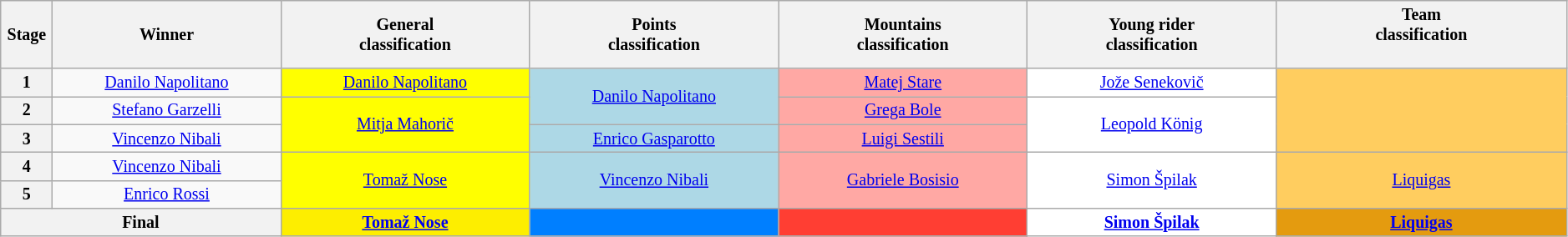<table class="wikitable" style="text-align: center; font-size:smaller;">
<tr>
<th style="width:1%;">Stage</th>
<th style="width:11%;">Winner</th>
<th style="width:12%;">General<br>classification<br></th>
<th style="width:12%;">Points<br>classification<br></th>
<th style="width:12%;">Mountains<br>classification<br></th>
<th style="width:12%;">Young rider<br>classification<br></th>
<th style="width:14%;">Team<br>classification<br><br></th>
</tr>
<tr>
<th>1</th>
<td><a href='#'>Danilo Napolitano</a></td>
<td style="background:yellow;"><a href='#'>Danilo Napolitano</a></td>
<td style="background:lightblue;" rowspan=2><a href='#'>Danilo Napolitano</a></td>
<td style="background:#FFA8A4;"><a href='#'>Matej Stare</a></td>
<td style="background:white;"><a href='#'>Jože Senekovič</a></td>
<td style="background:#FFCD5F;" rowspan=3></td>
</tr>
<tr>
<th>2</th>
<td><a href='#'>Stefano Garzelli</a></td>
<td style="background:yellow;" rowspan=2><a href='#'>Mitja Mahorič</a></td>
<td style="background:#FFA8A4;"><a href='#'>Grega Bole</a></td>
<td style="background:white;" rowspan=2><a href='#'>Leopold König</a></td>
</tr>
<tr>
<th>3</th>
<td><a href='#'>Vincenzo Nibali</a></td>
<td style="background:lightblue;"><a href='#'>Enrico Gasparotto</a></td>
<td style="background:#FFA8A4;"><a href='#'>Luigi Sestili</a></td>
</tr>
<tr>
<th>4</th>
<td><a href='#'>Vincenzo Nibali</a></td>
<td style="background:yellow;" rowspan=2><a href='#'>Tomaž Nose</a></td>
<td style="background:lightblue;" rowspan=2><a href='#'>Vincenzo Nibali</a></td>
<td style="background:#FFA8A4;" rowspan=2><a href='#'>Gabriele Bosisio</a></td>
<td style="background:white;" rowspan=2><a href='#'>Simon Špilak</a></td>
<td style="background:#FFCD5F;" rowspan=2><a href='#'>Liquigas</a></td>
</tr>
<tr>
<th>5</th>
<td><a href='#'>Enrico Rossi</a></td>
</tr>
<tr>
<th colspan=2><strong>Final</strong></th>
<th style="background:#FDEE00;"><a href='#'>Tomaž Nose</a></th>
<th style="background:#007FFF;"></th>
<th style="background:#FF3E33;"></th>
<th style="background:white;"><a href='#'>Simon Špilak</a></th>
<th style="background:#E49B0F;"><a href='#'>Liquigas</a></th>
</tr>
</table>
